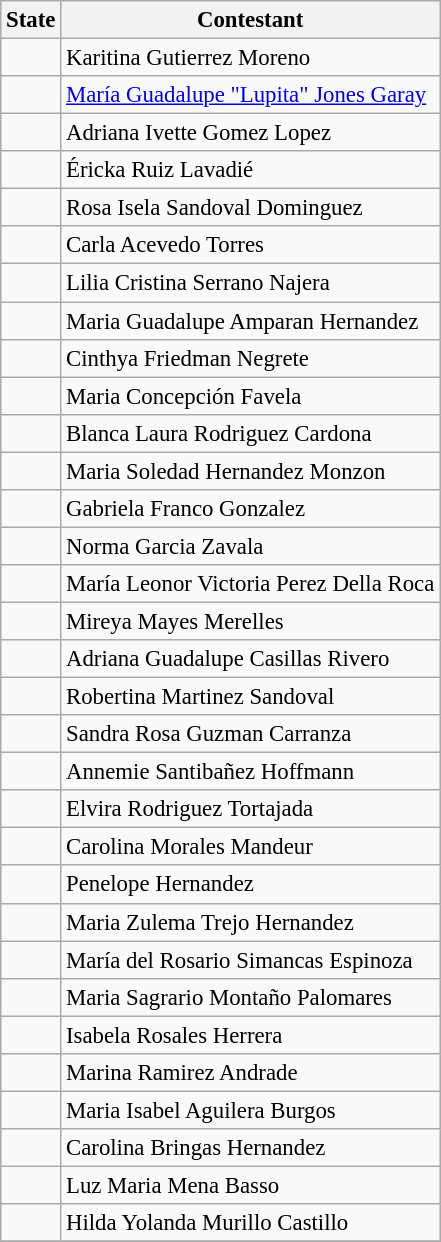<table class="wikitable sortable" style="font-size:95%;">
<tr>
<th>State</th>
<th>Contestant</th>
</tr>
<tr>
<td></td>
<td>Karitina Gutierrez Moreno</td>
</tr>
<tr>
<td></td>
<td><a href='#'>María Guadalupe "Lupita" Jones Garay</a></td>
</tr>
<tr>
<td></td>
<td>Adriana Ivette Gomez Lopez</td>
</tr>
<tr>
<td></td>
<td>Éricka Ruiz Lavadié</td>
</tr>
<tr>
<td></td>
<td>Rosa Isela Sandoval Dominguez</td>
</tr>
<tr>
<td></td>
<td>Carla Acevedo Torres</td>
</tr>
<tr>
<td></td>
<td>Lilia Cristina Serrano Najera</td>
</tr>
<tr>
<td></td>
<td>Maria Guadalupe Amparan Hernandez</td>
</tr>
<tr>
<td></td>
<td>Cinthya Friedman Negrete</td>
</tr>
<tr>
<td></td>
<td>Maria Concepción Favela</td>
</tr>
<tr>
<td></td>
<td>Blanca Laura Rodriguez Cardona</td>
</tr>
<tr>
<td></td>
<td>Maria Soledad Hernandez Monzon</td>
</tr>
<tr>
<td></td>
<td>Gabriela Franco Gonzalez</td>
</tr>
<tr>
<td></td>
<td>Norma Garcia Zavala</td>
</tr>
<tr>
<td></td>
<td>María Leonor Victoria Perez Della Roca</td>
</tr>
<tr>
<td></td>
<td>Mireya Mayes Merelles</td>
</tr>
<tr>
<td></td>
<td>Adriana Guadalupe Casillas Rivero</td>
</tr>
<tr>
<td></td>
<td>Robertina Martinez Sandoval</td>
</tr>
<tr>
<td></td>
<td>Sandra Rosa Guzman Carranza</td>
</tr>
<tr>
<td></td>
<td>Annemie Santibañez Hoffmann</td>
</tr>
<tr>
<td></td>
<td>Elvira Rodriguez Tortajada</td>
</tr>
<tr>
<td></td>
<td>Carolina Morales Mandeur</td>
</tr>
<tr>
<td></td>
<td>Penelope Hernandez</td>
</tr>
<tr>
<td></td>
<td>Maria Zulema Trejo Hernandez</td>
</tr>
<tr>
<td></td>
<td>María del Rosario Simancas Espinoza</td>
</tr>
<tr>
<td></td>
<td>Maria Sagrario Montaño Palomares</td>
</tr>
<tr>
<td></td>
<td>Isabela Rosales Herrera</td>
</tr>
<tr>
<td></td>
<td>Marina Ramirez Andrade</td>
</tr>
<tr>
<td></td>
<td>Maria Isabel Aguilera Burgos</td>
</tr>
<tr>
<td></td>
<td>Carolina Bringas Hernandez</td>
</tr>
<tr>
<td></td>
<td>Luz Maria Mena Basso</td>
</tr>
<tr>
<td></td>
<td>Hilda Yolanda Murillo Castillo</td>
</tr>
<tr>
</tr>
</table>
